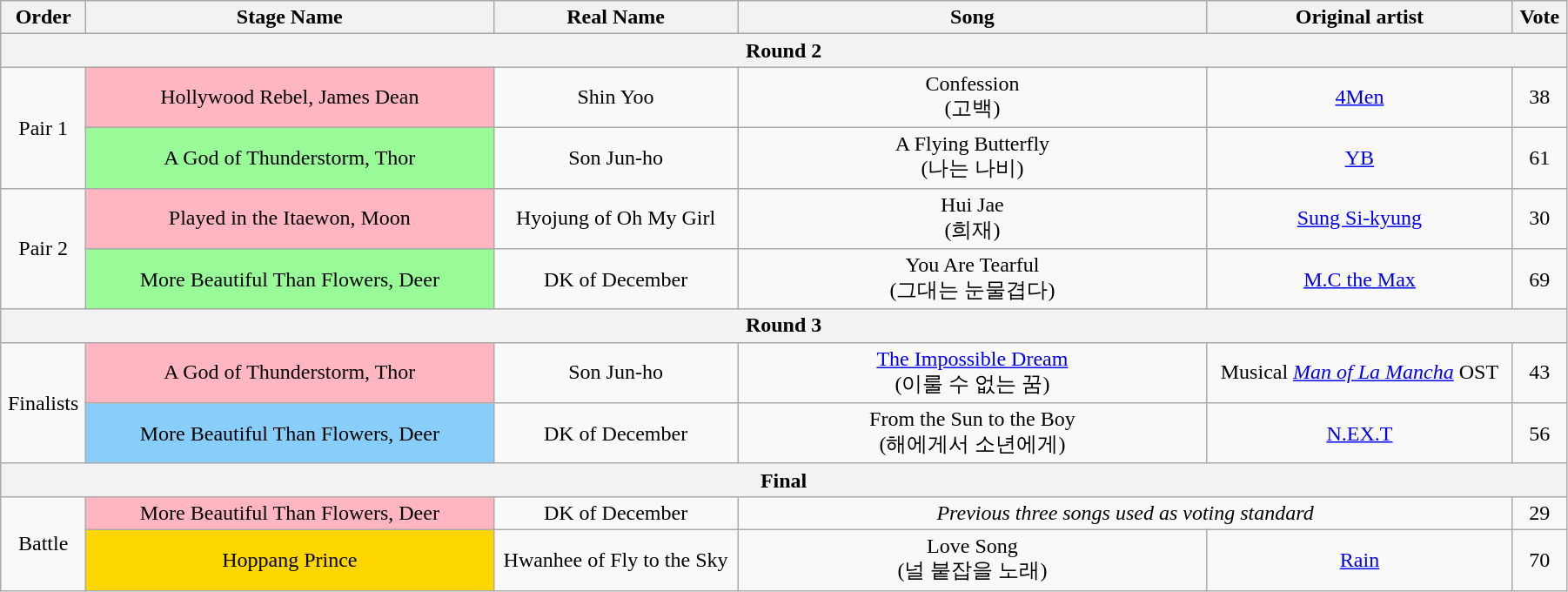<table class="wikitable" style="text-align:center; width:95%;">
<tr>
<th style="width:1%;">Order</th>
<th style="width:20%;">Stage Name</th>
<th style="width:12%;">Real Name</th>
<th style="width:23%;">Song</th>
<th style="width:15%;">Original artist</th>
<th style="width:1%;">Vote</th>
</tr>
<tr>
<th colspan=6>Round 2</th>
</tr>
<tr>
<td rowspan=2>Pair 1</td>
<td bgcolor="lightpink">Hollywood Rebel, James Dean</td>
<td>Shin Yoo</td>
<td>Confession<br>(고백)</td>
<td><a href='#'>4Men</a></td>
<td>38</td>
</tr>
<tr>
<td bgcolor="palegreen">A God of Thunderstorm, Thor</td>
<td>Son Jun-ho</td>
<td>A Flying Butterfly<br>(나는 나비)</td>
<td><a href='#'>YB</a></td>
<td>61</td>
</tr>
<tr>
<td rowspan=2>Pair 2</td>
<td bgcolor="lightpink">Played in the Itaewon, Moon</td>
<td>Hyojung of Oh My Girl</td>
<td>Hui Jae<br>(희재)</td>
<td><a href='#'>Sung Si-kyung</a></td>
<td>30</td>
</tr>
<tr>
<td bgcolor="palegreen">More Beautiful Than Flowers, Deer</td>
<td>DK of December</td>
<td>You Are Tearful<br>(그대는 눈물겹다)</td>
<td><a href='#'>M.C the Max</a></td>
<td>69</td>
</tr>
<tr>
<th colspan=6>Round 3</th>
</tr>
<tr>
<td rowspan=2>Finalists</td>
<td bgcolor="lightpink">A God of Thunderstorm, Thor</td>
<td>Son Jun-ho</td>
<td><a href='#'>The Impossible Dream</a> <br>(이룰 수 없는 꿈)</td>
<td>Musical <em><a href='#'>Man of La Mancha</a></em> OST</td>
<td>43</td>
</tr>
<tr>
<td bgcolor="lightskyblue">More Beautiful Than Flowers, Deer</td>
<td>DK of December</td>
<td>From the Sun to the Boy<br>(해에게서 소년에게)</td>
<td><a href='#'>N.EX.T</a></td>
<td>56</td>
</tr>
<tr>
<th colspan=6>Final</th>
</tr>
<tr>
<td rowspan=2>Battle</td>
<td bgcolor="lightpink">More Beautiful Than Flowers, Deer</td>
<td>DK of December</td>
<td colspan=2><em>Previous three songs used as voting standard</em></td>
<td>29</td>
</tr>
<tr>
<td bgcolor="gold">Hoppang Prince</td>
<td>Hwanhee of Fly to the Sky</td>
<td>Love Song<br>(널 붙잡을 노래)</td>
<td><a href='#'>Rain</a></td>
<td>70</td>
</tr>
</table>
